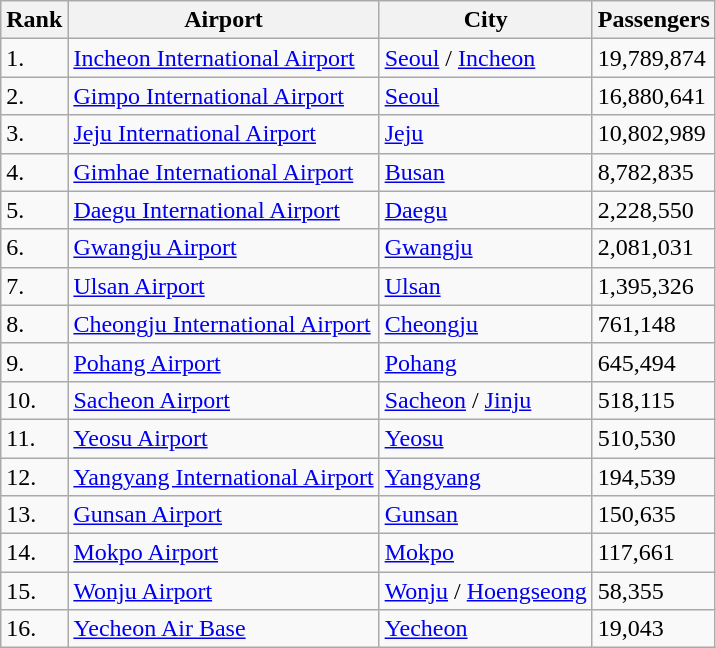<table class="wikitable">
<tr>
<th>Rank</th>
<th>Airport</th>
<th>City</th>
<th>Passengers</th>
</tr>
<tr>
<td>1.</td>
<td><a href='#'>Incheon International Airport</a></td>
<td><a href='#'>Seoul</a> / <a href='#'>Incheon</a></td>
<td>19,789,874</td>
</tr>
<tr>
<td>2.</td>
<td><a href='#'>Gimpo International Airport</a></td>
<td><a href='#'>Seoul</a></td>
<td>16,880,641</td>
</tr>
<tr>
<td>3.</td>
<td><a href='#'>Jeju International Airport</a></td>
<td><a href='#'>Jeju</a></td>
<td>10,802,989</td>
</tr>
<tr>
<td>4.</td>
<td><a href='#'>Gimhae International Airport</a></td>
<td><a href='#'>Busan</a></td>
<td>8,782,835</td>
</tr>
<tr>
<td>5.</td>
<td><a href='#'>Daegu International Airport</a></td>
<td><a href='#'>Daegu</a></td>
<td>2,228,550</td>
</tr>
<tr>
<td>6.</td>
<td><a href='#'>Gwangju Airport</a></td>
<td><a href='#'>Gwangju</a></td>
<td>2,081,031</td>
</tr>
<tr>
<td>7.</td>
<td><a href='#'>Ulsan Airport</a></td>
<td><a href='#'>Ulsan</a></td>
<td>1,395,326</td>
</tr>
<tr>
<td>8.</td>
<td><a href='#'>Cheongju International Airport</a></td>
<td><a href='#'>Cheongju</a></td>
<td>761,148</td>
</tr>
<tr>
<td>9.</td>
<td><a href='#'>Pohang Airport</a></td>
<td><a href='#'>Pohang</a></td>
<td>645,494</td>
</tr>
<tr>
<td>10.</td>
<td><a href='#'>Sacheon Airport</a></td>
<td><a href='#'>Sacheon</a> / <a href='#'>Jinju</a></td>
<td>518,115</td>
</tr>
<tr>
<td>11.</td>
<td><a href='#'>Yeosu Airport</a></td>
<td><a href='#'>Yeosu</a></td>
<td>510,530</td>
</tr>
<tr>
<td>12.</td>
<td><a href='#'>Yangyang International Airport</a></td>
<td><a href='#'>Yangyang</a></td>
<td>194,539</td>
</tr>
<tr>
<td>13.</td>
<td><a href='#'>Gunsan Airport</a></td>
<td><a href='#'>Gunsan</a></td>
<td>150,635</td>
</tr>
<tr>
<td>14.</td>
<td><a href='#'>Mokpo Airport</a></td>
<td><a href='#'>Mokpo</a></td>
<td>117,661</td>
</tr>
<tr>
<td>15.</td>
<td><a href='#'>Wonju Airport</a></td>
<td><a href='#'>Wonju</a> / <a href='#'>Hoengseong</a></td>
<td>58,355</td>
</tr>
<tr>
<td>16.</td>
<td><a href='#'>Yecheon Air Base</a></td>
<td><a href='#'>Yecheon</a></td>
<td>19,043</td>
</tr>
</table>
